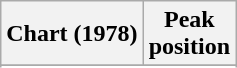<table class="wikitable sortable plainrowheaders" style="text-align:center">
<tr>
<th scope="col">Chart (1978)</th>
<th scope="col">Peak<br> position</th>
</tr>
<tr>
</tr>
<tr>
</tr>
</table>
